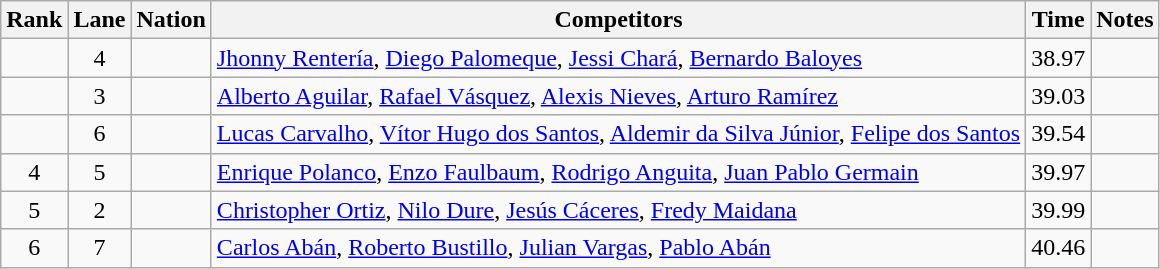<table class="wikitable sortable" style="text-align:center">
<tr>
<th>Rank</th>
<th>Lane</th>
<th>Nation</th>
<th>Competitors</th>
<th>Time</th>
<th>Notes</th>
</tr>
<tr>
<td></td>
<td>4</td>
<td align=left></td>
<td align=left><a href='#'>Jhonny Rentería</a>, <a href='#'>Diego Palomeque</a>, <a href='#'>Jessi Chará</a>, <a href='#'>Bernardo Baloyes</a></td>
<td>38.97</td>
<td><strong></strong></td>
</tr>
<tr>
<td></td>
<td>3</td>
<td align=left></td>
<td align=left><a href='#'>Alberto Aguilar</a>, <a href='#'>Rafael Vásquez</a>, <a href='#'>Alexis Nieves</a>, <a href='#'>Arturo Ramírez</a></td>
<td>39.03</td>
<td></td>
</tr>
<tr>
<td></td>
<td>6</td>
<td align=left></td>
<td align=left><a href='#'>Lucas Carvalho</a>, <a href='#'>Vítor Hugo dos Santos</a>, <a href='#'>Aldemir da Silva Júnior</a>, <a href='#'>Felipe dos Santos</a></td>
<td>39.54</td>
<td></td>
</tr>
<tr>
<td>4</td>
<td>5</td>
<td align=left></td>
<td align=left><a href='#'>Enrique Polanco</a>, <a href='#'>Enzo Faulbaum</a>, <a href='#'>Rodrigo Anguita</a>, <a href='#'>Juan Pablo Germain</a></td>
<td>39.97</td>
<td></td>
</tr>
<tr>
<td>5</td>
<td>2</td>
<td align=left></td>
<td align=left><a href='#'>Christopher Ortiz</a>, <a href='#'>Nilo Dure</a>, <a href='#'>Jesús Cáceres</a>, <a href='#'>Fredy Maidana</a></td>
<td>39.99</td>
<td></td>
</tr>
<tr>
<td>6</td>
<td>7</td>
<td align=left></td>
<td align=left><a href='#'>Carlos Abán</a>, <a href='#'>Roberto Bustillo</a>, <a href='#'>Julian Vargas</a>, <a href='#'>Pablo Abán</a></td>
<td>40.46</td>
<td></td>
</tr>
</table>
